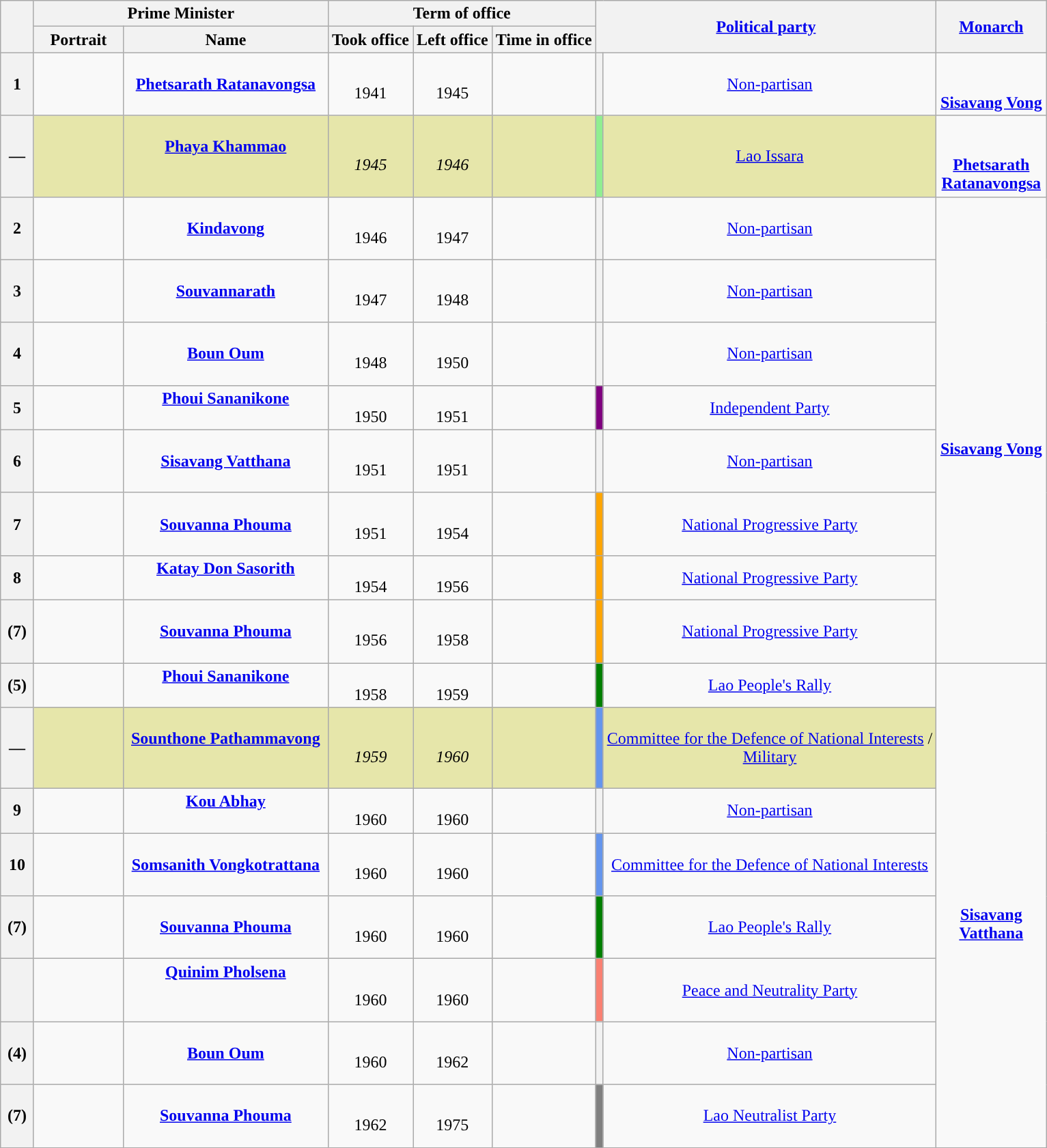<table class="wikitable" style="text-align:center; border:1px #aaf solid;">
<tr>
<th rowspan="2" style="width:25px;"></th>
<th colspan="2" style="width:280px;">Prime Minister</th>
<th colspan="3">Term of office</th>
<th colspan="2" rowspan="2"><a href='#'>Political party</a></th>
<th style="width:100px;" rowspan="2"><a href='#'>Monarch</a><br></th>
</tr>
<tr>
<th style="width:80px;">Portrait</th>
<th>Name<br></th>
<th>Took office</th>
<th>Left office</th>
<th>Time in office</th>
</tr>
<tr>
<th>1</th>
<td></td>
<td><a href='#'><br><strong>Phetsarath Ratanavongsa</strong></a><br><br></td>
<td><br>1941</td>
<td><br>1945</td>
<td></td>
<th style="background:"></th>
<td><a href='#'>Non-partisan</a></td>
<td><br><br><strong><a href='#'>Sisavang Vong</a></strong><br></td>
</tr>
<tr>
<th>—</th>
<td style="background:#e6e6aa;"></td>
<td style="background:#e6e6aa;"><strong><a href='#'>Phaya Khammao</a></strong><br><br></td>
<td style="background:#e6e6aa;"><em><br>1945</em></td>
<td style="background:#e6e6aa;"><em><br>1946</em></td>
<td style="background:#e6e6aa;"></td>
<th style="background:LightGreen"></th>
<td style="background:#e6e6aa;"><a href='#'>Lao Issara</a></td>
<td><br><br><strong><a href='#'>Phetsarath Ratanavongsa</a></strong><br></td>
</tr>
<tr>
<th>2</th>
<td></td>
<td><a href='#'><br><strong>Kindavong</strong></a><br><br></td>
<td><br>1946</td>
<td><br>1947</td>
<td></td>
<th style="background:"></th>
<td><a href='#'>Non-partisan</a></td>
<td rowspan="9"><br><br><strong><a href='#'>Sisavang Vong</a></strong><br></td>
</tr>
<tr>
<th>3</th>
<td></td>
<td><a href='#'><br><strong>Souvannarath</strong></a><br><br></td>
<td><br>1947</td>
<td><br>1948</td>
<td></td>
<th style="background:"></th>
<td><a href='#'>Non-partisan</a></td>
</tr>
<tr>
<th>4</th>
<td></td>
<td><a href='#'><br><strong>Boun Oum</strong></a><br><br></td>
<td><br>1948</td>
<td><br>1950</td>
<td></td>
<th style="background:"></th>
<td><a href='#'>Non-partisan</a></td>
</tr>
<tr>
<th>5</th>
<td></td>
<td><strong><a href='#'>Phoui Sananikone</a></strong><br><br></td>
<td><br>1950</td>
<td><br>1951</td>
<td></td>
<th style="background:Purple"></th>
<td><a href='#'>Independent Party</a></td>
</tr>
<tr>
<th>6</th>
<td></td>
<td><a href='#'><br><strong>Sisavang Vatthana</strong></a><br><br></td>
<td><br>1951</td>
<td><br>1951</td>
<td></td>
<th style="background:"></th>
<td><a href='#'>Non-partisan</a></td>
</tr>
<tr>
<th>7</th>
<td></td>
<td><a href='#'><br><strong>Souvanna Phouma</strong></a><br><br></td>
<td><br>1951</td>
<td><br>1954</td>
<td></td>
<th style="background:Orange"></th>
<td><a href='#'>National Progressive Party</a></td>
</tr>
<tr>
<th>8</th>
<td></td>
<td><strong><a href='#'>Katay Don Sasorith</a></strong><br><br></td>
<td><br>1954</td>
<td><br>1956</td>
<td></td>
<th style="background:Orange"></th>
<td><a href='#'>National Progressive Party</a></td>
</tr>
<tr>
<th>(7)</th>
<td></td>
<td><a href='#'><br><strong>Souvanna Phouma</strong></a><br><br></td>
<td><br>1956</td>
<td><br>1958</td>
<td></td>
<th style="background:Orange"></th>
<td><a href='#'>National Progressive Party</a></td>
</tr>
<tr>
<th rowspan="2">(5)</th>
<td rowspan="2"></td>
<td rowspan="2"><strong><a href='#'>Phoui Sananikone</a></strong><br><br></td>
<td rowspan="2"><br>1958</td>
<td rowspan="2"><br>1959</td>
<td rowspan="2"></td>
<th rowspan="2" style="background:Green"></th>
<td rowspan="2"><a href='#'>Lao People's Rally</a></td>
</tr>
<tr>
<td rowspan="8"><br><br><strong><a href='#'>Sisavang Vatthana</a></strong><br></td>
</tr>
<tr>
<th>—</th>
<td style="background:#e6e6aa;"></td>
<td style="background:#e6e6aa;"><a href='#'><br><strong>Sounthone Pathammavong</strong></a><br><br><br></td>
<td style="background:#e6e6aa;"><em><br>1959</em></td>
<td style="background:#e6e6aa;"><em><br>1960</em></td>
<td style="background:#e6e6aa;"></td>
<th style="background:CornflowerBlue"></th>
<td style="background:#e6e6aa;"><a href='#'>Committee for the Defence of National Interests</a> / <br><a href='#'>Military</a></td>
</tr>
<tr>
<th>9</th>
<td></td>
<td><strong><a href='#'>Kou Abhay</a></strong><br><br></td>
<td><br>1960</td>
<td><br>1960</td>
<td></td>
<th style="background:"></th>
<td><a href='#'>Non-partisan</a></td>
</tr>
<tr>
<th>10</th>
<td></td>
<td><a href='#'><br><strong>Somsanith Vongkotrattana</strong></a><br><br></td>
<td><br>1960</td>
<td><br>1960</td>
<td></td>
<th style="background:CornflowerBlue"></th>
<td><a href='#'>Committee for the Defence of National Interests</a></td>
</tr>
<tr>
<th>(7)</th>
<td></td>
<td><a href='#'><br><strong>Souvanna Phouma</strong></a><br><br></td>
<td><br>1960</td>
<td><br>1960</td>
<td></td>
<th style="background:Green"></th>
<td><a href='#'>Lao People's Rally</a></td>
</tr>
<tr>
<th></th>
<td></td>
<td><strong><a href='#'>Quinim Pholsena</a></strong><br><br><br></td>
<td><br>1960</td>
<td><br>1960</td>
<td></td>
<th style="background:Salmon"></th>
<td><a href='#'>Peace and Neutrality Party</a></td>
</tr>
<tr>
<th>(4)</th>
<td></td>
<td><a href='#'><br><strong>Boun Oum</strong></a><br><br></td>
<td><br>1960</td>
<td><br>1962</td>
<td></td>
<th style="background:"></th>
<td><a href='#'>Non-partisan</a></td>
</tr>
<tr>
<th>(7)</th>
<td></td>
<td><a href='#'><br><strong>Souvanna Phouma</strong></a><br><br></td>
<td><br>1962</td>
<td><br>1975</td>
<td></td>
<th style="background:Gray"></th>
<td><a href='#'>Lao Neutralist Party</a></td>
</tr>
</table>
